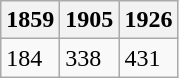<table class="wikitable">
<tr>
<th>1859</th>
<th>1905</th>
<th>1926</th>
</tr>
<tr>
<td>184</td>
<td>338</td>
<td>431</td>
</tr>
</table>
